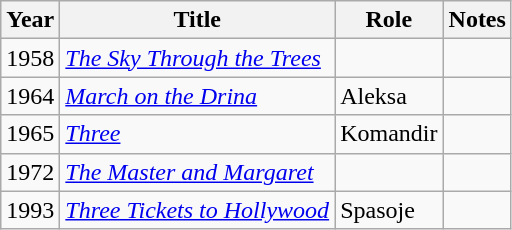<table class="wikitable sortable">
<tr>
<th>Year</th>
<th>Title</th>
<th>Role</th>
<th class="unsortable">Notes</th>
</tr>
<tr>
<td>1958</td>
<td><em><a href='#'>The Sky Through the Trees</a></em></td>
<td></td>
<td></td>
</tr>
<tr>
<td>1964</td>
<td><em><a href='#'>March on the Drina</a></em></td>
<td>Aleksa</td>
<td></td>
</tr>
<tr>
<td>1965</td>
<td><em><a href='#'>Three</a></em></td>
<td>Komandir</td>
<td></td>
</tr>
<tr>
<td>1972</td>
<td><em><a href='#'>The Master and Margaret</a></em></td>
<td></td>
<td></td>
</tr>
<tr>
<td>1993</td>
<td><em><a href='#'>Three Tickets to Hollywood</a></em></td>
<td>Spasoje</td>
<td></td>
</tr>
</table>
